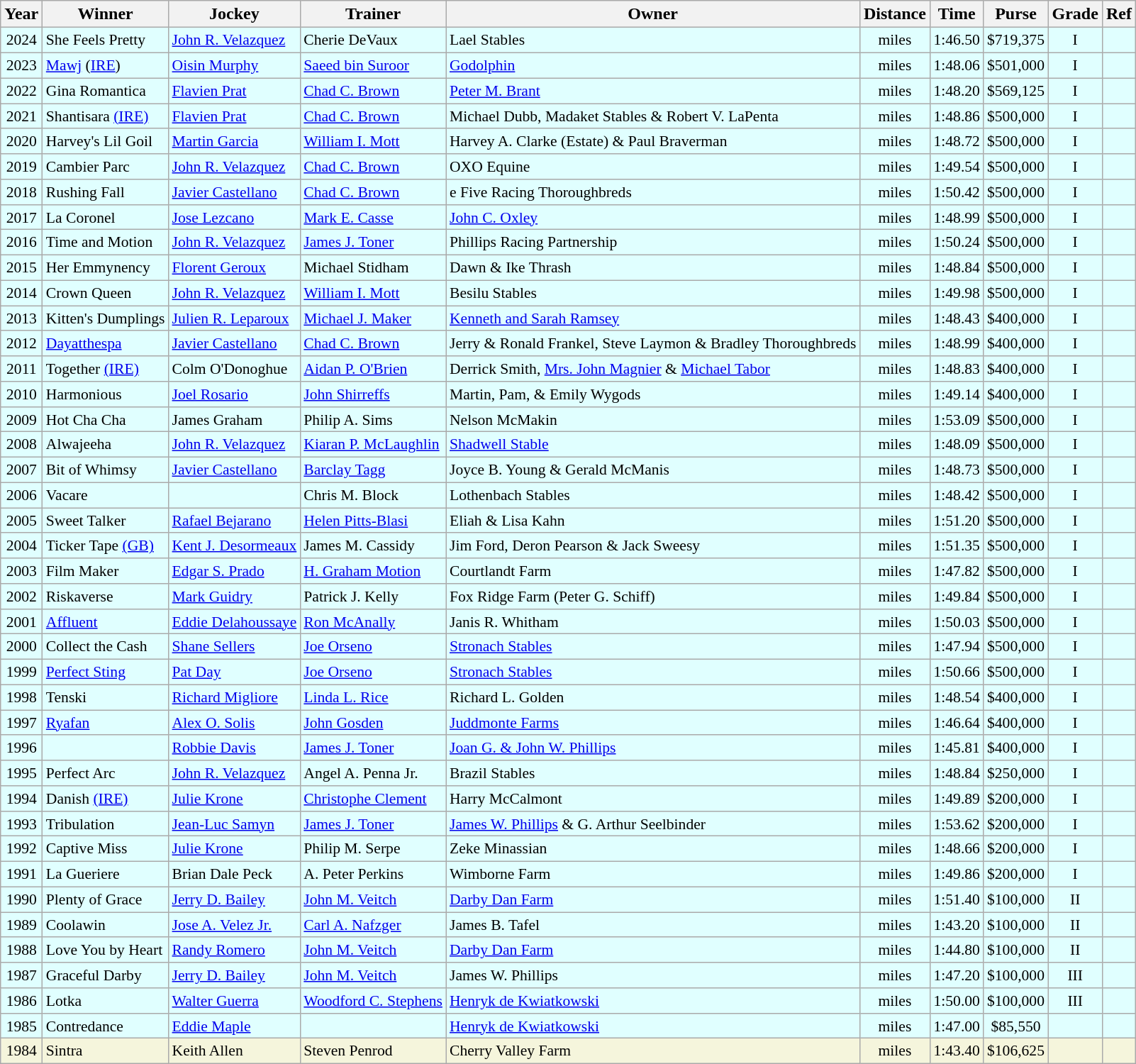<table class="wikitable sortable">
<tr>
<th>Year</th>
<th>Winner</th>
<th>Jockey</th>
<th>Trainer</th>
<th>Owner</th>
<th>Distance</th>
<th>Time</th>
<th>Purse</th>
<th>Grade</th>
<th>Ref</th>
</tr>
<tr style="font-size:90%; background-color:lightcyan">
<td align=center>2024</td>
<td>She Feels Pretty</td>
<td><a href='#'>John R. Velazquez</a></td>
<td>Cherie DeVaux</td>
<td>Lael Stables</td>
<td align=center> miles</td>
<td align=center>1:46.50</td>
<td align=center>$719,375</td>
<td align=center>I</td>
<td></td>
</tr>
<tr style="font-size:90%; background-color:lightcyan">
<td align=center>2023</td>
<td><a href='#'>Mawj</a> (<a href='#'>IRE</a>)</td>
<td><a href='#'>Oisin Murphy</a></td>
<td><a href='#'>Saeed bin Suroor</a></td>
<td><a href='#'>Godolphin</a></td>
<td align=center> miles</td>
<td align=center>1:48.06</td>
<td align=center>$501,000</td>
<td align=center>I</td>
<td></td>
</tr>
<tr style="font-size:90%; background-color:lightcyan">
<td align=center>2022</td>
<td>Gina Romantica</td>
<td><a href='#'>Flavien Prat</a></td>
<td><a href='#'>Chad C. Brown</a></td>
<td><a href='#'>Peter M. Brant</a></td>
<td align=center> miles</td>
<td align=center>1:48.20</td>
<td align=center>$569,125</td>
<td align=center>I</td>
<td></td>
</tr>
<tr style="font-size:90%; background-color:lightcyan">
<td align=center>2021</td>
<td>Shantisara <a href='#'>(IRE)</a></td>
<td><a href='#'>Flavien Prat</a></td>
<td><a href='#'>Chad C. Brown</a></td>
<td>Michael Dubb, Madaket Stables & Robert V. LaPenta</td>
<td align=center> miles</td>
<td align=center>1:48.86</td>
<td align=center>$500,000</td>
<td align=center>I</td>
<td></td>
</tr>
<tr style="font-size:90%; background-color:lightcyan">
<td align=center>2020</td>
<td>Harvey's Lil Goil</td>
<td><a href='#'>Martin Garcia</a></td>
<td><a href='#'>William I. Mott</a></td>
<td>Harvey A. Clarke (Estate) & Paul Braverman</td>
<td align=center> miles</td>
<td align=center>1:48.72</td>
<td align=center>$500,000</td>
<td align=center>I</td>
<td></td>
</tr>
<tr style="font-size:90%; background-color:lightcyan">
<td align=center>2019</td>
<td>Cambier Parc</td>
<td><a href='#'>John R. Velazquez</a></td>
<td><a href='#'>Chad C. Brown</a></td>
<td>OXO Equine</td>
<td align=center> miles</td>
<td align=center>1:49.54</td>
<td align=center>$500,000</td>
<td align=center>I</td>
<td></td>
</tr>
<tr style="font-size:90%; background-color:lightcyan">
<td align=center>2018</td>
<td>Rushing Fall</td>
<td><a href='#'>Javier Castellano</a></td>
<td><a href='#'>Chad C. Brown</a></td>
<td>e Five Racing Thoroughbreds</td>
<td align=center> miles</td>
<td align=center>1:50.42</td>
<td align=center>$500,000</td>
<td align=center>I</td>
<td></td>
</tr>
<tr style="font-size:90%; background-color:lightcyan">
<td align=center>2017</td>
<td>La Coronel</td>
<td><a href='#'>Jose Lezcano</a></td>
<td><a href='#'>Mark E. Casse</a></td>
<td><a href='#'>John C. Oxley</a></td>
<td align=center> miles</td>
<td align=center>1:48.99</td>
<td align=center>$500,000</td>
<td align=center>I</td>
<td></td>
</tr>
<tr style="font-size:90%; background-color:lightcyan">
<td align=center>2016</td>
<td>Time and Motion</td>
<td><a href='#'>John R. Velazquez</a></td>
<td><a href='#'>James J. Toner</a></td>
<td>Phillips Racing Partnership</td>
<td align=center> miles</td>
<td align=center>1:50.24</td>
<td align=center>$500,000</td>
<td align=center>I</td>
<td></td>
</tr>
<tr style="font-size:90%; background-color:lightcyan">
<td align=center>2015</td>
<td>Her Emmynency</td>
<td><a href='#'>Florent Geroux</a></td>
<td>Michael Stidham</td>
<td>Dawn & Ike Thrash</td>
<td align=center> miles</td>
<td align=center>1:48.84</td>
<td align=center>$500,000</td>
<td align=center>I</td>
<td></td>
</tr>
<tr style="font-size:90%; background-color:lightcyan">
<td align=center>2014</td>
<td>Crown Queen</td>
<td><a href='#'>John R. Velazquez</a></td>
<td><a href='#'>William I. Mott</a></td>
<td>Besilu Stables</td>
<td align=center> miles</td>
<td align=center>1:49.98</td>
<td align=center>$500,000</td>
<td align=center>I</td>
<td></td>
</tr>
<tr style="font-size:90%; background-color:lightcyan">
<td align=center>2013</td>
<td>Kitten's Dumplings</td>
<td><a href='#'>Julien R. Leparoux</a></td>
<td><a href='#'>Michael J. Maker</a></td>
<td><a href='#'>Kenneth and Sarah Ramsey</a></td>
<td align=center> miles</td>
<td align=center>1:48.43</td>
<td align=center>$400,000</td>
<td align=center>I</td>
<td></td>
</tr>
<tr style="font-size:90%; background-color:lightcyan">
<td align=center>2012</td>
<td><a href='#'>Dayatthespa</a></td>
<td><a href='#'>Javier Castellano</a></td>
<td><a href='#'>Chad C. Brown</a></td>
<td>Jerry & Ronald Frankel, Steve Laymon & Bradley Thoroughbreds</td>
<td align=center> miles</td>
<td align=center>1:48.99</td>
<td align=center>$400,000</td>
<td align=center>I</td>
<td></td>
</tr>
<tr style="font-size:90%; background-color:lightcyan">
<td align=center>2011</td>
<td>Together <a href='#'>(IRE)</a></td>
<td>Colm O'Donoghue</td>
<td><a href='#'>Aidan P. O'Brien</a></td>
<td>Derrick Smith, <a href='#'>Mrs. John Magnier</a> & <a href='#'>Michael Tabor</a></td>
<td align=center> miles</td>
<td align=center>1:48.83</td>
<td align=center>$400,000</td>
<td align=center>I</td>
<td></td>
</tr>
<tr style="font-size:90%; background-color:lightcyan">
<td align=center>2010</td>
<td>Harmonious</td>
<td><a href='#'>Joel Rosario</a></td>
<td><a href='#'>John Shirreffs</a></td>
<td>Martin, Pam, & Emily Wygods</td>
<td align=center> miles</td>
<td align=center>1:49.14</td>
<td align=center>$400,000</td>
<td align=center>I</td>
<td></td>
</tr>
<tr style="font-size:90%; background-color:lightcyan">
<td align=center>2009</td>
<td>Hot Cha Cha</td>
<td>James Graham</td>
<td>Philip A. Sims</td>
<td>Nelson McMakin</td>
<td align=center> miles</td>
<td align=center>1:53.09</td>
<td align=center>$500,000</td>
<td align=center>I</td>
<td></td>
</tr>
<tr style="font-size:90%; background-color:lightcyan">
<td align=center>2008</td>
<td>Alwajeeha</td>
<td><a href='#'>John R. Velazquez</a></td>
<td><a href='#'>Kiaran P. McLaughlin</a></td>
<td><a href='#'>Shadwell Stable</a></td>
<td align=center> miles</td>
<td align=center>1:48.09</td>
<td align=center>$500,000</td>
<td align=center>I</td>
<td></td>
</tr>
<tr style="font-size:90%; background-color:lightcyan">
<td align=center>2007</td>
<td>Bit of Whimsy</td>
<td><a href='#'>Javier Castellano</a></td>
<td><a href='#'>Barclay Tagg</a></td>
<td>Joyce B. Young & Gerald McManis</td>
<td align=center> miles</td>
<td align=center>1:48.73</td>
<td align=center>$500,000</td>
<td align=center>I</td>
<td></td>
</tr>
<tr style="font-size:90%; background-color:lightcyan">
<td align=center>2006</td>
<td>Vacare</td>
<td></td>
<td>Chris M. Block</td>
<td>Lothenbach Stables</td>
<td align=center> miles</td>
<td align=center>1:48.42</td>
<td align=center>$500,000</td>
<td align=center>I</td>
<td></td>
</tr>
<tr style="font-size:90%; background-color:lightcyan">
<td align=center>2005</td>
<td>Sweet Talker</td>
<td><a href='#'>Rafael Bejarano</a></td>
<td><a href='#'>Helen Pitts-Blasi</a></td>
<td>Eliah & Lisa Kahn</td>
<td align=center> miles</td>
<td align=center>1:51.20</td>
<td align=center>$500,000</td>
<td align=center>I</td>
<td></td>
</tr>
<tr style="font-size:90%; background-color:lightcyan">
<td align=center>2004</td>
<td>Ticker Tape <a href='#'>(GB)</a></td>
<td><a href='#'>Kent J. Desormeaux</a></td>
<td>James M. Cassidy</td>
<td>Jim Ford, Deron Pearson & Jack Sweesy</td>
<td align=center> miles</td>
<td align=center>1:51.35</td>
<td align=center>$500,000</td>
<td align=center>I</td>
<td></td>
</tr>
<tr style="font-size:90%; background-color:lightcyan">
<td align=center>2003</td>
<td>Film Maker</td>
<td><a href='#'>Edgar S. Prado</a></td>
<td><a href='#'>H. Graham Motion</a></td>
<td>Courtlandt Farm</td>
<td align=center> miles</td>
<td align=center>1:47.82</td>
<td align=center>$500,000</td>
<td align=center>I</td>
<td></td>
</tr>
<tr style="font-size:90%; background-color:lightcyan">
<td align=center>2002</td>
<td>Riskaverse</td>
<td><a href='#'>Mark Guidry</a></td>
<td>Patrick J. Kelly</td>
<td>Fox Ridge Farm (Peter G. Schiff)</td>
<td align=center> miles</td>
<td align=center>1:49.84</td>
<td align=center>$500,000</td>
<td align=center>I</td>
<td></td>
</tr>
<tr style="font-size:90%; background-color:lightcyan">
<td align=center>2001</td>
<td><a href='#'>Affluent</a></td>
<td><a href='#'>Eddie Delahoussaye</a></td>
<td><a href='#'>Ron McAnally</a></td>
<td>Janis R. Whitham</td>
<td align=center> miles</td>
<td align=center>1:50.03</td>
<td align=center>$500,000</td>
<td align=center>I</td>
<td></td>
</tr>
<tr style="font-size:90%; background-color:lightcyan">
<td align=center>2000</td>
<td>Collect the Cash</td>
<td><a href='#'>Shane Sellers</a></td>
<td><a href='#'>Joe Orseno</a></td>
<td><a href='#'>Stronach Stables</a></td>
<td align=center> miles</td>
<td align=center>1:47.94</td>
<td align=center>$500,000</td>
<td align=center>I</td>
<td></td>
</tr>
<tr style="font-size:90%; background-color:lightcyan">
<td align=center>1999</td>
<td><a href='#'>Perfect Sting</a></td>
<td><a href='#'>Pat Day</a></td>
<td><a href='#'>Joe Orseno</a></td>
<td><a href='#'>Stronach Stables</a></td>
<td align=center> miles</td>
<td align=center>1:50.66</td>
<td align=center>$500,000</td>
<td align=center>I</td>
<td></td>
</tr>
<tr style="font-size:90%; background-color:lightcyan">
<td align=center>1998</td>
<td>Tenski</td>
<td><a href='#'>Richard Migliore</a></td>
<td><a href='#'>Linda L. Rice</a></td>
<td>Richard L. Golden</td>
<td align=center> miles</td>
<td align=center>1:48.54</td>
<td align=center>$400,000</td>
<td align=center>I</td>
<td></td>
</tr>
<tr style="font-size:90%; background-color:lightcyan">
<td align=center>1997</td>
<td><a href='#'>Ryafan</a></td>
<td><a href='#'>Alex O. Solis</a></td>
<td><a href='#'>John Gosden</a></td>
<td><a href='#'>Juddmonte Farms</a></td>
<td align=center> miles</td>
<td align=center>1:46.64</td>
<td align=center>$400,000</td>
<td align=center>I</td>
<td></td>
</tr>
<tr style="font-size:90%; background-color:lightcyan">
<td align=center>1996</td>
<td></td>
<td><a href='#'>Robbie Davis</a></td>
<td><a href='#'>James J. Toner</a></td>
<td><a href='#'>Joan G. & John W. Phillips</a></td>
<td align=center> miles</td>
<td align=center>1:45.81</td>
<td align=center>$400,000</td>
<td align=center>I</td>
<td></td>
</tr>
<tr style="font-size:90%; background-color:lightcyan">
<td align=center>1995</td>
<td>Perfect Arc</td>
<td><a href='#'>John R. Velazquez</a></td>
<td>Angel A. Penna Jr.</td>
<td>Brazil Stables</td>
<td align=center> miles</td>
<td align=center>1:48.84</td>
<td align=center>$250,000</td>
<td align=center>I</td>
<td></td>
</tr>
<tr style="font-size:90%; background-color:lightcyan">
<td align=center>1994</td>
<td>Danish <a href='#'>(IRE)</a></td>
<td><a href='#'>Julie Krone</a></td>
<td><a href='#'>Christophe Clement</a></td>
<td>Harry McCalmont</td>
<td align=center> miles</td>
<td align=center>1:49.89</td>
<td align=center>$200,000</td>
<td align=center>I</td>
<td></td>
</tr>
<tr style="font-size:90%; background-color:lightcyan">
<td align=center>1993</td>
<td>Tribulation</td>
<td><a href='#'>Jean-Luc Samyn</a></td>
<td><a href='#'>James J. Toner</a></td>
<td><a href='#'>James W. Phillips</a> & G. Arthur Seelbinder</td>
<td align=center> miles</td>
<td align=center>1:53.62</td>
<td align=center>$200,000</td>
<td align=center>I</td>
<td></td>
</tr>
<tr style="font-size:90%; background-color:lightcyan">
<td align=center>1992</td>
<td>Captive Miss</td>
<td><a href='#'>Julie Krone</a></td>
<td>Philip M. Serpe</td>
<td>Zeke Minassian</td>
<td align=center> miles</td>
<td align=center>1:48.66</td>
<td align=center>$200,000</td>
<td align=center>I</td>
<td></td>
</tr>
<tr style="font-size:90%; background-color:lightcyan">
<td align=center>1991</td>
<td>La Gueriere</td>
<td>Brian Dale Peck</td>
<td>A. Peter Perkins</td>
<td>Wimborne Farm</td>
<td align=center> miles</td>
<td align=center>1:49.86</td>
<td align=center>$200,000</td>
<td align=center>I</td>
<td></td>
</tr>
<tr style="font-size:90%; background-color:lightcyan">
<td align=center>1990</td>
<td>Plenty of Grace</td>
<td><a href='#'>Jerry D. Bailey</a></td>
<td><a href='#'>John M. Veitch</a></td>
<td><a href='#'>Darby Dan Farm</a></td>
<td align=center> miles</td>
<td align=center>1:51.40</td>
<td align=center>$100,000</td>
<td align=center>II</td>
<td></td>
</tr>
<tr style="font-size:90%; background-color:lightcyan">
<td align=center>1989</td>
<td>Coolawin</td>
<td><a href='#'>Jose A. Velez Jr.</a></td>
<td><a href='#'>Carl A. Nafzger</a></td>
<td>James B. Tafel</td>
<td align=center> miles</td>
<td align=center>1:43.20</td>
<td align=center>$100,000</td>
<td align=center>II</td>
<td></td>
</tr>
<tr style="font-size:90%; background-color:lightcyan">
<td align=center>1988</td>
<td>Love You by Heart</td>
<td><a href='#'>Randy Romero</a></td>
<td><a href='#'>John M. Veitch</a></td>
<td><a href='#'>Darby Dan Farm</a></td>
<td align=center> miles</td>
<td align=center>1:44.80</td>
<td align=center>$100,000</td>
<td align=center>II</td>
<td></td>
</tr>
<tr style="font-size:90%; background-color:lightcyan">
<td align=center>1987</td>
<td>Graceful Darby</td>
<td><a href='#'>Jerry D. Bailey</a></td>
<td><a href='#'>John M. Veitch</a></td>
<td>James W. Phillips</td>
<td align=center> miles</td>
<td align=center>1:47.20</td>
<td align=center>$100,000</td>
<td align=center>III</td>
<td></td>
</tr>
<tr style="font-size:90%; background-color:lightcyan">
<td align=center>1986</td>
<td>Lotka</td>
<td><a href='#'>Walter Guerra</a></td>
<td><a href='#'>Woodford C. Stephens</a></td>
<td><a href='#'>Henryk de Kwiatkowski</a></td>
<td align=center> miles</td>
<td align=center>1:50.00</td>
<td align=center>$100,000</td>
<td align=center>III</td>
<td></td>
</tr>
<tr style="font-size:90%; background-color:lightcyan">
<td align=center>1985</td>
<td>Contredance</td>
<td><a href='#'>Eddie Maple</a></td>
<td></td>
<td><a href='#'>Henryk de Kwiatkowski</a></td>
<td align=center> miles</td>
<td align=center>1:47.00</td>
<td align=center>$85,550</td>
<td align=center></td>
<td></td>
</tr>
<tr style="font-size:90%; background-color:beige">
<td align=center>1984</td>
<td>Sintra</td>
<td>Keith Allen</td>
<td>Steven Penrod</td>
<td>Cherry Valley Farm</td>
<td align=center> miles</td>
<td align=center>1:43.40</td>
<td align=center>$106,625</td>
<td align=center></td>
<td></td>
</tr>
</table>
